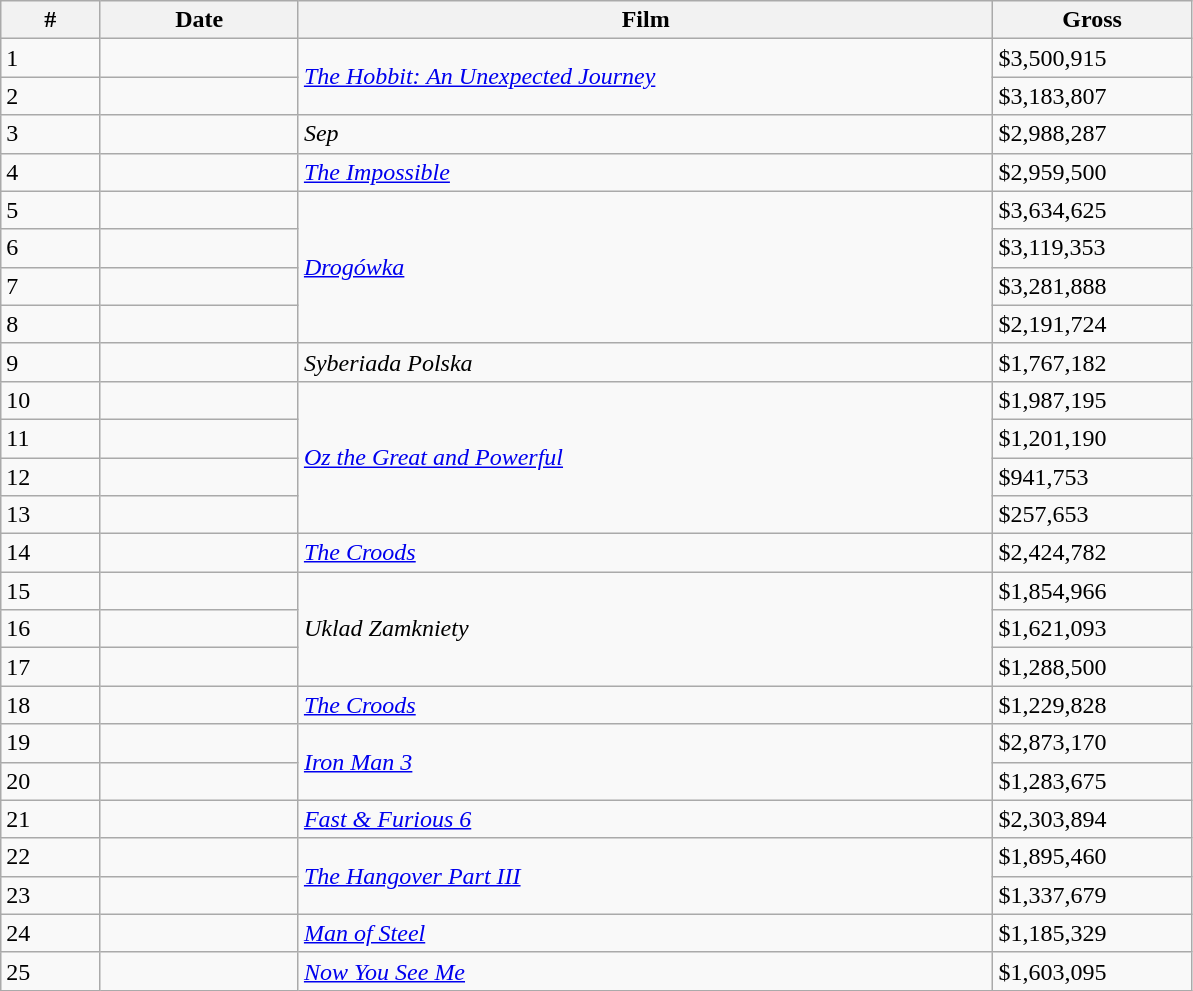<table class="wikitable sortable">
<tr>
<th width="5%">#</th>
<th width="10%">Date</th>
<th width="35%">Film</th>
<th width="10%">Gross</th>
</tr>
<tr>
<td>1</td>
<td></td>
<td rowspan="2"><em><a href='#'>The Hobbit: An Unexpected Journey</a></em></td>
<td>$3,500,915</td>
</tr>
<tr>
<td>2</td>
<td></td>
<td>$3,183,807</td>
</tr>
<tr>
<td>3</td>
<td></td>
<td><em>Sep</em></td>
<td>$2,988,287</td>
</tr>
<tr>
<td>4</td>
<td></td>
<td><em><a href='#'>The Impossible</a></em></td>
<td>$2,959,500</td>
</tr>
<tr>
<td>5</td>
<td></td>
<td rowspan="4"><em><a href='#'>Drogówka</a></em></td>
<td>$3,634,625</td>
</tr>
<tr>
<td>6</td>
<td></td>
<td>$3,119,353</td>
</tr>
<tr>
<td>7</td>
<td></td>
<td>$3,281,888</td>
</tr>
<tr>
<td>8</td>
<td></td>
<td>$2,191,724</td>
</tr>
<tr>
<td>9</td>
<td></td>
<td><em>Syberiada Polska</em></td>
<td>$1,767,182</td>
</tr>
<tr>
<td>10</td>
<td></td>
<td rowspan="4"><em><a href='#'>Oz the Great and Powerful</a></em></td>
<td>$1,987,195</td>
</tr>
<tr>
<td>11</td>
<td></td>
<td>$1,201,190</td>
</tr>
<tr>
<td>12</td>
<td></td>
<td>$941,753</td>
</tr>
<tr>
<td>13</td>
<td></td>
<td>$257,653</td>
</tr>
<tr>
<td>14</td>
<td></td>
<td><em><a href='#'>The Croods</a></em></td>
<td>$2,424,782</td>
</tr>
<tr>
<td>15</td>
<td></td>
<td rowspan="3"><em>Uklad Zamkniety</em></td>
<td>$1,854,966</td>
</tr>
<tr>
<td>16</td>
<td></td>
<td>$1,621,093</td>
</tr>
<tr>
<td>17</td>
<td></td>
<td>$1,288,500</td>
</tr>
<tr>
<td>18</td>
<td></td>
<td><em><a href='#'>The Croods</a></em></td>
<td>$1,229,828</td>
</tr>
<tr>
<td>19</td>
<td></td>
<td rowspan="2"><em><a href='#'>Iron Man 3</a></em></td>
<td>$2,873,170</td>
</tr>
<tr>
<td>20</td>
<td></td>
<td>$1,283,675</td>
</tr>
<tr>
<td>21</td>
<td></td>
<td><em><a href='#'>Fast & Furious 6</a></em></td>
<td>$2,303,894</td>
</tr>
<tr>
<td>22</td>
<td></td>
<td rowspan="2"><em><a href='#'>The Hangover Part III</a></em></td>
<td>$1,895,460</td>
</tr>
<tr>
<td>23</td>
<td></td>
<td>$1,337,679</td>
</tr>
<tr>
<td>24</td>
<td></td>
<td><em><a href='#'>Man of Steel</a></em></td>
<td>$1,185,329</td>
</tr>
<tr>
<td>25</td>
<td></td>
<td><em><a href='#'>Now You See Me</a></em></td>
<td>$1,603,095</td>
</tr>
</table>
